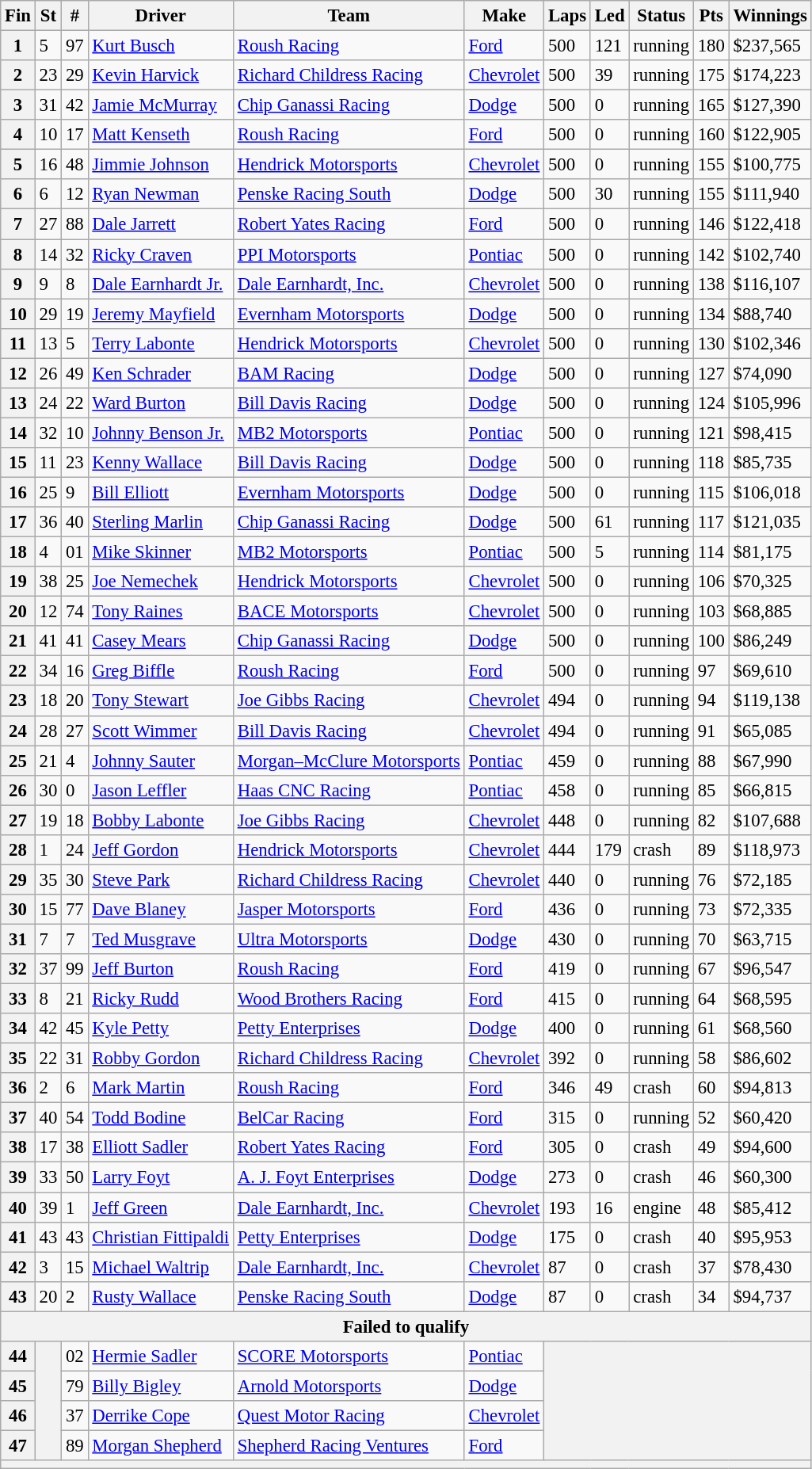<table class="wikitable" style="font-size:95%">
<tr>
<th>Fin</th>
<th>St</th>
<th>#</th>
<th>Driver</th>
<th>Team</th>
<th>Make</th>
<th>Laps</th>
<th>Led</th>
<th>Status</th>
<th>Pts</th>
<th>Winnings</th>
</tr>
<tr>
<th>1</th>
<td>5</td>
<td>97</td>
<td><a href='#'>Kurt Busch</a></td>
<td><a href='#'>Roush Racing</a></td>
<td><a href='#'>Ford</a></td>
<td>500</td>
<td>121</td>
<td>running</td>
<td>180</td>
<td>$237,565</td>
</tr>
<tr>
<th>2</th>
<td>23</td>
<td>29</td>
<td><a href='#'>Kevin Harvick</a></td>
<td><a href='#'>Richard Childress Racing</a></td>
<td><a href='#'>Chevrolet</a></td>
<td>500</td>
<td>39</td>
<td>running</td>
<td>175</td>
<td>$174,223</td>
</tr>
<tr>
<th>3</th>
<td>31</td>
<td>42</td>
<td><a href='#'>Jamie McMurray</a></td>
<td><a href='#'>Chip Ganassi Racing</a></td>
<td><a href='#'>Dodge</a></td>
<td>500</td>
<td>0</td>
<td>running</td>
<td>165</td>
<td>$127,390</td>
</tr>
<tr>
<th>4</th>
<td>10</td>
<td>17</td>
<td><a href='#'>Matt Kenseth</a></td>
<td><a href='#'>Roush Racing</a></td>
<td><a href='#'>Ford</a></td>
<td>500</td>
<td>0</td>
<td>running</td>
<td>160</td>
<td>$122,905</td>
</tr>
<tr>
<th>5</th>
<td>16</td>
<td>48</td>
<td><a href='#'>Jimmie Johnson</a></td>
<td><a href='#'>Hendrick Motorsports</a></td>
<td><a href='#'>Chevrolet</a></td>
<td>500</td>
<td>0</td>
<td>running</td>
<td>155</td>
<td>$100,775</td>
</tr>
<tr>
<th>6</th>
<td>6</td>
<td>12</td>
<td><a href='#'>Ryan Newman</a></td>
<td><a href='#'>Penske Racing South</a></td>
<td><a href='#'>Dodge</a></td>
<td>500</td>
<td>30</td>
<td>running</td>
<td>155</td>
<td>$111,940</td>
</tr>
<tr>
<th>7</th>
<td>27</td>
<td>88</td>
<td><a href='#'>Dale Jarrett</a></td>
<td><a href='#'>Robert Yates Racing</a></td>
<td><a href='#'>Ford</a></td>
<td>500</td>
<td>0</td>
<td>running</td>
<td>146</td>
<td>$122,418</td>
</tr>
<tr>
<th>8</th>
<td>14</td>
<td>32</td>
<td><a href='#'>Ricky Craven</a></td>
<td><a href='#'>PPI Motorsports</a></td>
<td><a href='#'>Pontiac</a></td>
<td>500</td>
<td>0</td>
<td>running</td>
<td>142</td>
<td>$102,740</td>
</tr>
<tr>
<th>9</th>
<td>9</td>
<td>8</td>
<td><a href='#'>Dale Earnhardt Jr.</a></td>
<td><a href='#'>Dale Earnhardt, Inc.</a></td>
<td><a href='#'>Chevrolet</a></td>
<td>500</td>
<td>0</td>
<td>running</td>
<td>138</td>
<td>$116,107</td>
</tr>
<tr>
<th>10</th>
<td>29</td>
<td>19</td>
<td><a href='#'>Jeremy Mayfield</a></td>
<td><a href='#'>Evernham Motorsports</a></td>
<td><a href='#'>Dodge</a></td>
<td>500</td>
<td>0</td>
<td>running</td>
<td>134</td>
<td>$88,740</td>
</tr>
<tr>
<th>11</th>
<td>13</td>
<td>5</td>
<td><a href='#'>Terry Labonte</a></td>
<td><a href='#'>Hendrick Motorsports</a></td>
<td><a href='#'>Chevrolet</a></td>
<td>500</td>
<td>0</td>
<td>running</td>
<td>130</td>
<td>$102,346</td>
</tr>
<tr>
<th>12</th>
<td>26</td>
<td>49</td>
<td><a href='#'>Ken Schrader</a></td>
<td><a href='#'>BAM Racing</a></td>
<td><a href='#'>Dodge</a></td>
<td>500</td>
<td>0</td>
<td>running</td>
<td>127</td>
<td>$74,090</td>
</tr>
<tr>
<th>13</th>
<td>24</td>
<td>22</td>
<td><a href='#'>Ward Burton</a></td>
<td><a href='#'>Bill Davis Racing</a></td>
<td><a href='#'>Dodge</a></td>
<td>500</td>
<td>0</td>
<td>running</td>
<td>124</td>
<td>$105,996</td>
</tr>
<tr>
<th>14</th>
<td>32</td>
<td>10</td>
<td><a href='#'>Johnny Benson Jr.</a></td>
<td><a href='#'>MB2 Motorsports</a></td>
<td><a href='#'>Pontiac</a></td>
<td>500</td>
<td>0</td>
<td>running</td>
<td>121</td>
<td>$98,415</td>
</tr>
<tr>
<th>15</th>
<td>11</td>
<td>23</td>
<td><a href='#'>Kenny Wallace</a></td>
<td><a href='#'>Bill Davis Racing</a></td>
<td><a href='#'>Dodge</a></td>
<td>500</td>
<td>0</td>
<td>running</td>
<td>118</td>
<td>$85,735</td>
</tr>
<tr>
<th>16</th>
<td>25</td>
<td>9</td>
<td><a href='#'>Bill Elliott</a></td>
<td><a href='#'>Evernham Motorsports</a></td>
<td><a href='#'>Dodge</a></td>
<td>500</td>
<td>0</td>
<td>running</td>
<td>115</td>
<td>$106,018</td>
</tr>
<tr>
<th>17</th>
<td>36</td>
<td>40</td>
<td><a href='#'>Sterling Marlin</a></td>
<td><a href='#'>Chip Ganassi Racing</a></td>
<td><a href='#'>Dodge</a></td>
<td>500</td>
<td>61</td>
<td>running</td>
<td>117</td>
<td>$121,035</td>
</tr>
<tr>
<th>18</th>
<td>4</td>
<td>01</td>
<td><a href='#'>Mike Skinner</a></td>
<td><a href='#'>MB2 Motorsports</a></td>
<td><a href='#'>Pontiac</a></td>
<td>500</td>
<td>5</td>
<td>running</td>
<td>114</td>
<td>$81,175</td>
</tr>
<tr>
<th>19</th>
<td>38</td>
<td>25</td>
<td><a href='#'>Joe Nemechek</a></td>
<td><a href='#'>Hendrick Motorsports</a></td>
<td><a href='#'>Chevrolet</a></td>
<td>500</td>
<td>0</td>
<td>running</td>
<td>106</td>
<td>$70,325</td>
</tr>
<tr>
<th>20</th>
<td>12</td>
<td>74</td>
<td><a href='#'>Tony Raines</a></td>
<td><a href='#'>BACE Motorsports</a></td>
<td><a href='#'>Chevrolet</a></td>
<td>500</td>
<td>0</td>
<td>running</td>
<td>103</td>
<td>$68,885</td>
</tr>
<tr>
<th>21</th>
<td>41</td>
<td>41</td>
<td><a href='#'>Casey Mears</a></td>
<td><a href='#'>Chip Ganassi Racing</a></td>
<td><a href='#'>Dodge</a></td>
<td>500</td>
<td>0</td>
<td>running</td>
<td>100</td>
<td>$86,249</td>
</tr>
<tr>
<th>22</th>
<td>34</td>
<td>16</td>
<td><a href='#'>Greg Biffle</a></td>
<td><a href='#'>Roush Racing</a></td>
<td><a href='#'>Ford</a></td>
<td>500</td>
<td>0</td>
<td>running</td>
<td>97</td>
<td>$69,610</td>
</tr>
<tr>
<th>23</th>
<td>18</td>
<td>20</td>
<td><a href='#'>Tony Stewart</a></td>
<td><a href='#'>Joe Gibbs Racing</a></td>
<td><a href='#'>Chevrolet</a></td>
<td>494</td>
<td>0</td>
<td>running</td>
<td>94</td>
<td>$119,138</td>
</tr>
<tr>
<th>24</th>
<td>28</td>
<td>27</td>
<td><a href='#'>Scott Wimmer</a></td>
<td><a href='#'>Bill Davis Racing</a></td>
<td><a href='#'>Chevrolet</a></td>
<td>494</td>
<td>0</td>
<td>running</td>
<td>91</td>
<td>$65,085</td>
</tr>
<tr>
<th>25</th>
<td>21</td>
<td>4</td>
<td><a href='#'>Johnny Sauter</a></td>
<td><a href='#'>Morgan–McClure Motorsports</a></td>
<td><a href='#'>Pontiac</a></td>
<td>459</td>
<td>0</td>
<td>running</td>
<td>88</td>
<td>$67,990</td>
</tr>
<tr>
<th>26</th>
<td>30</td>
<td>0</td>
<td><a href='#'>Jason Leffler</a></td>
<td><a href='#'>Haas CNC Racing</a></td>
<td><a href='#'>Pontiac</a></td>
<td>458</td>
<td>0</td>
<td>running</td>
<td>85</td>
<td>$66,815</td>
</tr>
<tr>
<th>27</th>
<td>19</td>
<td>18</td>
<td><a href='#'>Bobby Labonte</a></td>
<td><a href='#'>Joe Gibbs Racing</a></td>
<td><a href='#'>Chevrolet</a></td>
<td>448</td>
<td>0</td>
<td>running</td>
<td>82</td>
<td>$107,688</td>
</tr>
<tr>
<th>28</th>
<td>1</td>
<td>24</td>
<td><a href='#'>Jeff Gordon</a></td>
<td><a href='#'>Hendrick Motorsports</a></td>
<td><a href='#'>Chevrolet</a></td>
<td>444</td>
<td>179</td>
<td>crash</td>
<td>89</td>
<td>$118,973</td>
</tr>
<tr>
<th>29</th>
<td>35</td>
<td>30</td>
<td><a href='#'>Steve Park</a></td>
<td><a href='#'>Richard Childress Racing</a></td>
<td><a href='#'>Chevrolet</a></td>
<td>440</td>
<td>0</td>
<td>running</td>
<td>76</td>
<td>$72,185</td>
</tr>
<tr>
<th>30</th>
<td>15</td>
<td>77</td>
<td><a href='#'>Dave Blaney</a></td>
<td><a href='#'>Jasper Motorsports</a></td>
<td><a href='#'>Ford</a></td>
<td>436</td>
<td>0</td>
<td>running</td>
<td>73</td>
<td>$72,335</td>
</tr>
<tr>
<th>31</th>
<td>7</td>
<td>7</td>
<td><a href='#'>Ted Musgrave</a></td>
<td><a href='#'>Ultra Motorsports</a></td>
<td><a href='#'>Dodge</a></td>
<td>430</td>
<td>0</td>
<td>running</td>
<td>70</td>
<td>$63,715</td>
</tr>
<tr>
<th>32</th>
<td>37</td>
<td>99</td>
<td><a href='#'>Jeff Burton</a></td>
<td><a href='#'>Roush Racing</a></td>
<td><a href='#'>Ford</a></td>
<td>419</td>
<td>0</td>
<td>running</td>
<td>67</td>
<td>$96,547</td>
</tr>
<tr>
<th>33</th>
<td>8</td>
<td>21</td>
<td><a href='#'>Ricky Rudd</a></td>
<td><a href='#'>Wood Brothers Racing</a></td>
<td><a href='#'>Ford</a></td>
<td>415</td>
<td>0</td>
<td>running</td>
<td>64</td>
<td>$68,595</td>
</tr>
<tr>
<th>34</th>
<td>42</td>
<td>45</td>
<td><a href='#'>Kyle Petty</a></td>
<td><a href='#'>Petty Enterprises</a></td>
<td><a href='#'>Dodge</a></td>
<td>400</td>
<td>0</td>
<td>running</td>
<td>61</td>
<td>$68,560</td>
</tr>
<tr>
<th>35</th>
<td>22</td>
<td>31</td>
<td><a href='#'>Robby Gordon</a></td>
<td><a href='#'>Richard Childress Racing</a></td>
<td><a href='#'>Chevrolet</a></td>
<td>392</td>
<td>0</td>
<td>running</td>
<td>58</td>
<td>$86,602</td>
</tr>
<tr>
<th>36</th>
<td>2</td>
<td>6</td>
<td><a href='#'>Mark Martin</a></td>
<td><a href='#'>Roush Racing</a></td>
<td><a href='#'>Ford</a></td>
<td>346</td>
<td>49</td>
<td>crash</td>
<td>60</td>
<td>$94,813</td>
</tr>
<tr>
<th>37</th>
<td>40</td>
<td>54</td>
<td><a href='#'>Todd Bodine</a></td>
<td><a href='#'>BelCar Racing</a></td>
<td><a href='#'>Ford</a></td>
<td>315</td>
<td>0</td>
<td>running</td>
<td>52</td>
<td>$60,420</td>
</tr>
<tr>
<th>38</th>
<td>17</td>
<td>38</td>
<td><a href='#'>Elliott Sadler</a></td>
<td><a href='#'>Robert Yates Racing</a></td>
<td><a href='#'>Ford</a></td>
<td>305</td>
<td>0</td>
<td>crash</td>
<td>49</td>
<td>$94,600</td>
</tr>
<tr>
<th>39</th>
<td>33</td>
<td>50</td>
<td><a href='#'>Larry Foyt</a></td>
<td><a href='#'>A. J. Foyt Enterprises</a></td>
<td><a href='#'>Dodge</a></td>
<td>273</td>
<td>0</td>
<td>crash</td>
<td>46</td>
<td>$60,300</td>
</tr>
<tr>
<th>40</th>
<td>39</td>
<td>1</td>
<td><a href='#'>Jeff Green</a></td>
<td><a href='#'>Dale Earnhardt, Inc.</a></td>
<td><a href='#'>Chevrolet</a></td>
<td>193</td>
<td>16</td>
<td>engine</td>
<td>48</td>
<td>$85,412</td>
</tr>
<tr>
<th>41</th>
<td>43</td>
<td>43</td>
<td><a href='#'>Christian Fittipaldi</a></td>
<td><a href='#'>Petty Enterprises</a></td>
<td><a href='#'>Dodge</a></td>
<td>175</td>
<td>0</td>
<td>crash</td>
<td>40</td>
<td>$95,953</td>
</tr>
<tr>
<th>42</th>
<td>3</td>
<td>15</td>
<td><a href='#'>Michael Waltrip</a></td>
<td><a href='#'>Dale Earnhardt, Inc.</a></td>
<td><a href='#'>Chevrolet</a></td>
<td>87</td>
<td>0</td>
<td>crash</td>
<td>37</td>
<td>$78,430</td>
</tr>
<tr>
<th>43</th>
<td>20</td>
<td>2</td>
<td><a href='#'>Rusty Wallace</a></td>
<td><a href='#'>Penske Racing South</a></td>
<td><a href='#'>Dodge</a></td>
<td>87</td>
<td>0</td>
<td>crash</td>
<td>34</td>
<td>$94,737</td>
</tr>
<tr>
<th colspan="11">Failed to qualify</th>
</tr>
<tr>
<th>44</th>
<th rowspan="4"></th>
<td>02</td>
<td><a href='#'>Hermie Sadler</a></td>
<td><a href='#'>SCORE Motorsports</a></td>
<td><a href='#'>Pontiac</a></td>
<th colspan="5" rowspan="4"></th>
</tr>
<tr>
<th>45</th>
<td>79</td>
<td><a href='#'>Billy Bigley</a></td>
<td><a href='#'>Arnold Motorsports</a></td>
<td><a href='#'>Dodge</a></td>
</tr>
<tr>
<th>46</th>
<td>37</td>
<td><a href='#'>Derrike Cope</a></td>
<td><a href='#'>Quest Motor Racing</a></td>
<td><a href='#'>Chevrolet</a></td>
</tr>
<tr>
<th>47</th>
<td>89</td>
<td><a href='#'>Morgan Shepherd</a></td>
<td><a href='#'>Shepherd Racing Ventures</a></td>
<td><a href='#'>Ford</a></td>
</tr>
<tr>
<th colspan="11"></th>
</tr>
</table>
